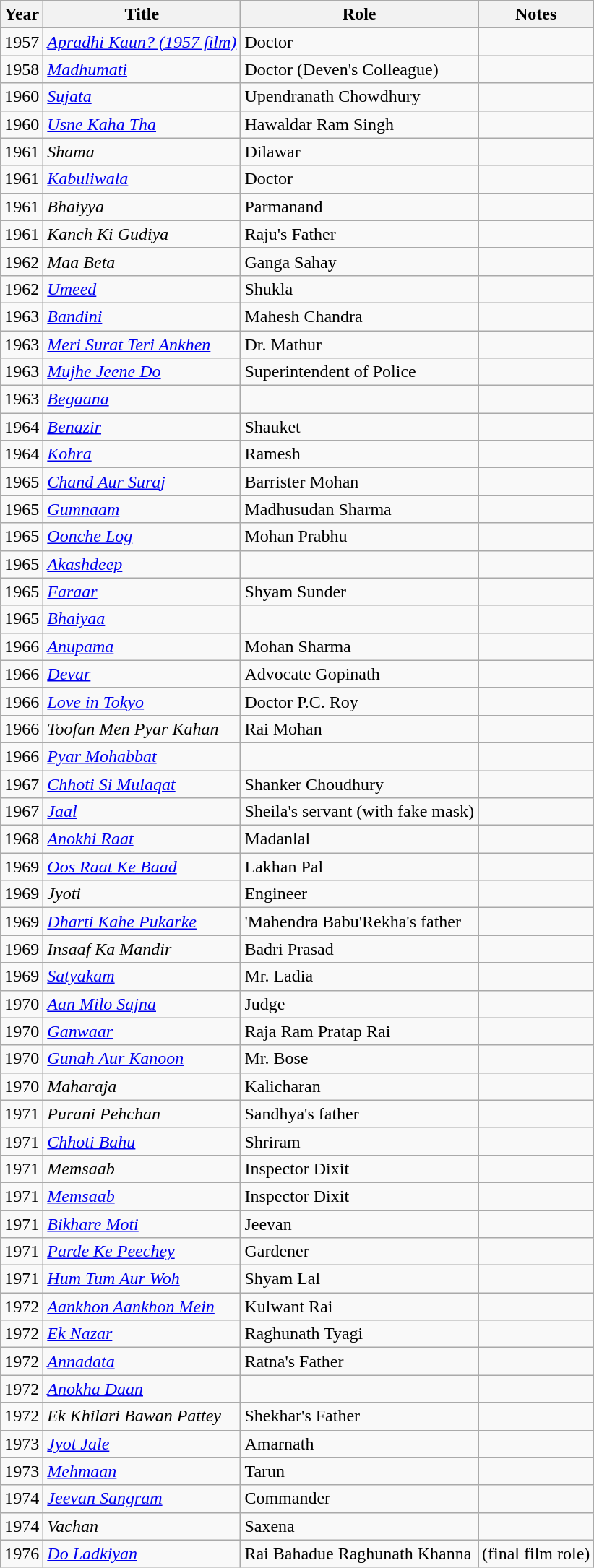<table class="wikitable sortable">
<tr>
<th>Year</th>
<th>Title</th>
<th>Role</th>
<th>Notes</th>
</tr>
<tr>
<td>1957</td>
<td><em><a href='#'>Apradhi Kaun? (1957 film)</a></em></td>
<td>Doctor</td>
<td></td>
</tr>
<tr>
<td>1958</td>
<td><em><a href='#'>Madhumati</a></em></td>
<td>Doctor (Deven's Colleague)</td>
<td></td>
</tr>
<tr>
<td>1960</td>
<td><em><a href='#'>Sujata</a></em></td>
<td>Upendranath Chowdhury</td>
<td></td>
</tr>
<tr>
<td>1960</td>
<td><em><a href='#'>Usne Kaha Tha</a></em></td>
<td>Hawaldar Ram Singh</td>
<td></td>
</tr>
<tr>
<td>1961</td>
<td><em>Shama</em></td>
<td>Dilawar</td>
<td></td>
</tr>
<tr>
<td>1961</td>
<td><em><a href='#'>Kabuliwala</a></em></td>
<td>Doctor</td>
<td></td>
</tr>
<tr>
<td>1961</td>
<td><em>Bhaiyya</em></td>
<td>Parmanand</td>
<td></td>
</tr>
<tr>
<td>1961</td>
<td><em>Kanch Ki Gudiya</em></td>
<td>Raju's Father</td>
<td></td>
</tr>
<tr>
<td>1962</td>
<td><em>Maa Beta</em></td>
<td>Ganga Sahay</td>
<td></td>
</tr>
<tr>
<td>1962</td>
<td><em><a href='#'>Umeed</a></em></td>
<td>Shukla</td>
<td></td>
</tr>
<tr>
<td>1963</td>
<td><em><a href='#'>Bandini</a></em></td>
<td>Mahesh Chandra</td>
<td></td>
</tr>
<tr>
<td>1963</td>
<td><em><a href='#'>Meri Surat Teri Ankhen</a></em></td>
<td>Dr. Mathur</td>
<td></td>
</tr>
<tr>
<td>1963</td>
<td><em><a href='#'>Mujhe Jeene Do</a></em></td>
<td>Superintendent of Police</td>
<td></td>
</tr>
<tr>
<td>1963</td>
<td><em><a href='#'>Begaana</a></em></td>
<td></td>
<td></td>
</tr>
<tr>
<td>1964</td>
<td><em><a href='#'>Benazir</a></em></td>
<td>Shauket</td>
<td></td>
</tr>
<tr>
<td>1964</td>
<td><em><a href='#'>Kohra</a></em></td>
<td>Ramesh</td>
<td></td>
</tr>
<tr>
<td>1965</td>
<td><em><a href='#'>Chand Aur Suraj</a></em></td>
<td>Barrister Mohan</td>
<td></td>
</tr>
<tr>
<td>1965</td>
<td><em><a href='#'>Gumnaam</a></em></td>
<td>Madhusudan Sharma</td>
<td></td>
</tr>
<tr>
<td>1965</td>
<td><em><a href='#'>Oonche Log</a></em></td>
<td>Mohan Prabhu</td>
<td></td>
</tr>
<tr>
<td>1965</td>
<td><em><a href='#'>Akashdeep</a></em></td>
<td></td>
<td></td>
</tr>
<tr>
<td>1965</td>
<td><em><a href='#'>Faraar</a></em></td>
<td>Shyam Sunder</td>
<td></td>
</tr>
<tr>
<td>1965</td>
<td><em><a href='#'>Bhaiyaa</a></em></td>
<td></td>
<td></td>
</tr>
<tr>
<td>1966</td>
<td><em><a href='#'>Anupama</a></em></td>
<td>Mohan Sharma</td>
<td></td>
</tr>
<tr>
<td>1966</td>
<td><em><a href='#'>Devar</a></em></td>
<td>Advocate Gopinath</td>
<td></td>
</tr>
<tr>
<td>1966</td>
<td><em><a href='#'>Love in Tokyo</a></em></td>
<td>Doctor P.C. Roy</td>
<td></td>
</tr>
<tr>
<td>1966</td>
<td><em>Toofan Men Pyar Kahan</em></td>
<td>Rai Mohan</td>
<td></td>
</tr>
<tr>
<td>1966</td>
<td><em><a href='#'>Pyar Mohabbat</a></em></td>
<td></td>
<td></td>
</tr>
<tr>
<td>1967</td>
<td><em><a href='#'>Chhoti Si Mulaqat</a></em></td>
<td>Shanker Choudhury</td>
<td></td>
</tr>
<tr>
<td>1967</td>
<td><em><a href='#'>Jaal</a></em></td>
<td>Sheila's servant (with fake mask)</td>
<td></td>
</tr>
<tr>
<td>1968</td>
<td><em><a href='#'>Anokhi Raat</a></em></td>
<td>Madanlal</td>
<td></td>
</tr>
<tr>
<td>1969</td>
<td><em><a href='#'>Oos Raat Ke Baad</a></em></td>
<td>Lakhan Pal</td>
<td></td>
</tr>
<tr>
<td>1969</td>
<td><em>Jyoti</em></td>
<td>Engineer</td>
<td></td>
</tr>
<tr>
<td>1969</td>
<td><em><a href='#'>Dharti Kahe Pukarke</a></em></td>
<td>'Mahendra Babu'Rekha's father</td>
<td></td>
</tr>
<tr>
<td>1969</td>
<td><em>Insaaf Ka Mandir</em></td>
<td>Badri Prasad</td>
<td></td>
</tr>
<tr>
<td>1969</td>
<td><em><a href='#'>Satyakam</a></em></td>
<td>Mr. Ladia</td>
<td></td>
</tr>
<tr>
<td>1970</td>
<td><em><a href='#'>Aan Milo Sajna</a></em></td>
<td>Judge</td>
<td></td>
</tr>
<tr>
<td>1970</td>
<td><em><a href='#'>Ganwaar</a></em></td>
<td>Raja Ram Pratap Rai</td>
<td></td>
</tr>
<tr>
<td>1970</td>
<td><em><a href='#'>Gunah Aur Kanoon</a></em></td>
<td>Mr. Bose</td>
<td></td>
</tr>
<tr>
<td>1970</td>
<td><em>Maharaja</em></td>
<td>Kalicharan</td>
<td></td>
</tr>
<tr>
<td>1971</td>
<td><em>Purani Pehchan</em></td>
<td>Sandhya's father</td>
<td></td>
</tr>
<tr>
<td>1971</td>
<td><em><a href='#'>Chhoti Bahu</a></em></td>
<td>Shriram</td>
<td></td>
</tr>
<tr>
<td>1971</td>
<td><em>Memsaab</em></td>
<td>Inspector Dixit</td>
<td></td>
</tr>
<tr>
<td>1971</td>
<td><em><a href='#'>Memsaab</a></em></td>
<td>Inspector Dixit</td>
<td></td>
</tr>
<tr>
<td>1971</td>
<td><em><a href='#'>Bikhare Moti</a></em></td>
<td>Jeevan</td>
<td></td>
</tr>
<tr>
<td>1971</td>
<td><em><a href='#'>Parde Ke Peechey</a></em></td>
<td>Gardener</td>
<td></td>
</tr>
<tr>
<td>1971</td>
<td><em><a href='#'>Hum Tum Aur Woh</a></em></td>
<td>Shyam Lal</td>
<td></td>
</tr>
<tr>
<td>1972</td>
<td><em><a href='#'>Aankhon Aankhon Mein</a></em></td>
<td>Kulwant Rai</td>
<td></td>
</tr>
<tr>
<td>1972</td>
<td><em><a href='#'>Ek Nazar</a></em></td>
<td>Raghunath Tyagi</td>
<td></td>
</tr>
<tr>
<td>1972</td>
<td><em><a href='#'>Annadata</a></em></td>
<td>Ratna's Father</td>
<td></td>
</tr>
<tr>
<td>1972</td>
<td><em><a href='#'>Anokha Daan</a></em></td>
<td></td>
<td></td>
</tr>
<tr>
<td>1972</td>
<td><em>Ek Khilari Bawan Pattey</em></td>
<td>Shekhar's Father</td>
<td></td>
</tr>
<tr>
<td>1973</td>
<td><em><a href='#'>Jyot Jale</a></em></td>
<td>Amarnath</td>
<td></td>
</tr>
<tr>
<td>1973</td>
<td><em><a href='#'>Mehmaan</a></em></td>
<td>Tarun</td>
<td></td>
</tr>
<tr>
<td>1974</td>
<td><em><a href='#'>Jeevan Sangram</a></em></td>
<td>Commander</td>
<td></td>
</tr>
<tr>
<td>1974</td>
<td><em>Vachan</em></td>
<td>Saxena</td>
<td></td>
</tr>
<tr>
<td>1976</td>
<td><em><a href='#'>Do Ladkiyan</a></em></td>
<td>Rai Bahadue Raghunath Khanna</td>
<td>(final film role)</td>
</tr>
</table>
